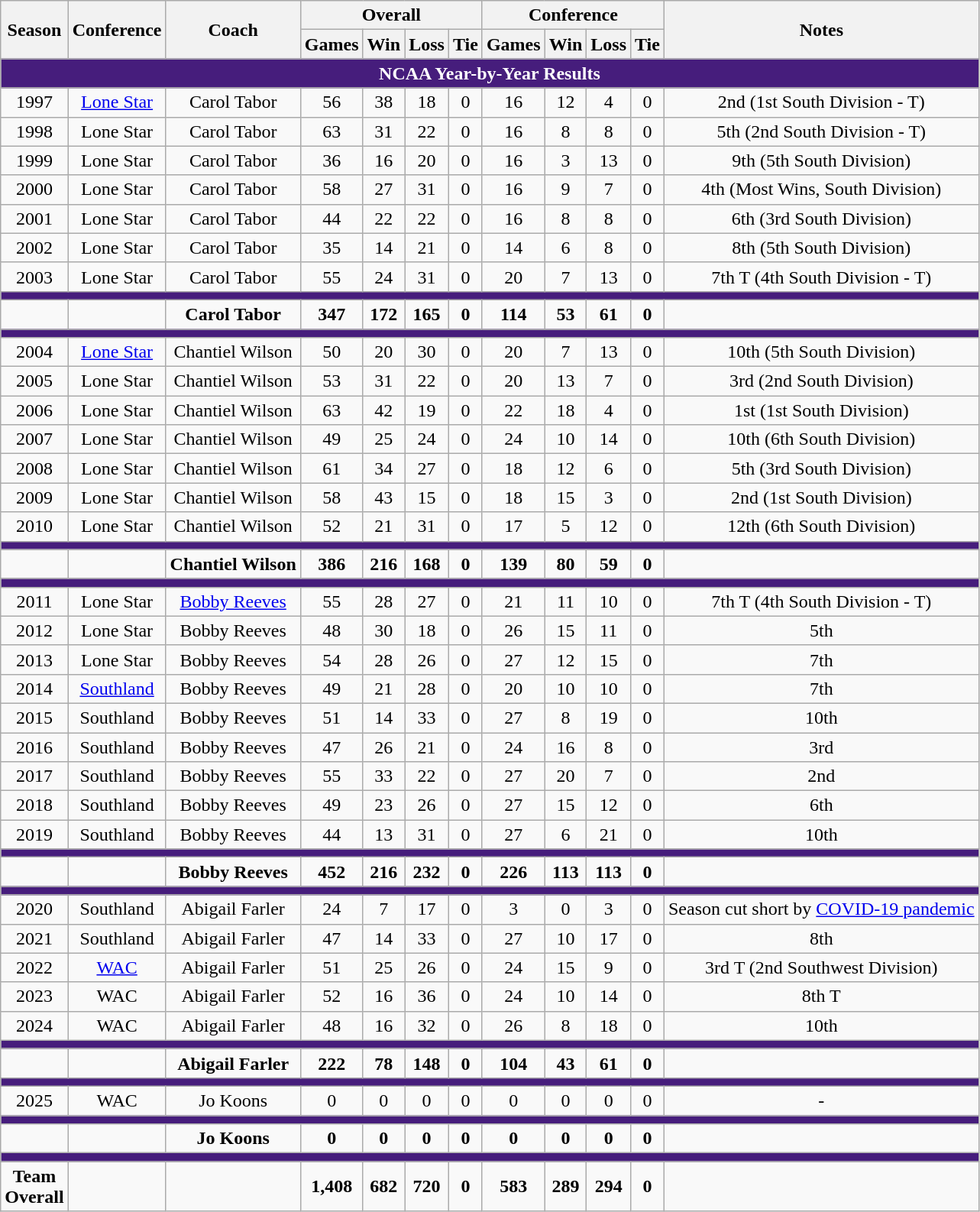<table class="wikitable" style="text-align: center;">
<tr>
<th rowspan=2>Season</th>
<th rowspan=2>Conference</th>
<th rowspan=2>Coach</th>
<th colspan="4">Overall</th>
<th colspan="4">Conference</th>
<th rowspan=2>Notes</th>
</tr>
<tr>
<th>Games</th>
<th>Win</th>
<th>Loss</th>
<th>Tie</th>
<th>Games</th>
<th>Win</th>
<th>Loss</th>
<th>Tie</th>
</tr>
<tr>
<th colspan=12 style="background:#461D7C; color:white;">NCAA Year-by-Year Results</th>
</tr>
<tr>
<td>1997</td>
<td><a href='#'>Lone Star</a></td>
<td>Carol Tabor</td>
<td>56</td>
<td>38</td>
<td>18</td>
<td>0</td>
<td>16</td>
<td>12</td>
<td>4</td>
<td>0</td>
<td>2nd (1st South Division - T)</td>
</tr>
<tr>
<td>1998</td>
<td>Lone Star</td>
<td>Carol Tabor</td>
<td>63</td>
<td>31</td>
<td>22</td>
<td>0</td>
<td>16</td>
<td>8</td>
<td>8</td>
<td>0</td>
<td>5th (2nd South Division - T)</td>
</tr>
<tr>
<td>1999</td>
<td>Lone Star</td>
<td>Carol Tabor</td>
<td>36</td>
<td>16</td>
<td>20</td>
<td>0</td>
<td>16</td>
<td>3</td>
<td>13</td>
<td>0</td>
<td>9th (5th South Division)</td>
</tr>
<tr>
<td>2000</td>
<td>Lone Star</td>
<td>Carol Tabor</td>
<td>58</td>
<td>27</td>
<td>31</td>
<td>0</td>
<td>16</td>
<td>9</td>
<td>7</td>
<td>0</td>
<td>4th (Most Wins, South Division)</td>
</tr>
<tr>
<td>2001</td>
<td>Lone Star</td>
<td>Carol Tabor</td>
<td>44</td>
<td>22</td>
<td>22</td>
<td>0</td>
<td>16</td>
<td>8</td>
<td>8</td>
<td>0</td>
<td>6th (3rd South Division)</td>
</tr>
<tr>
<td>2002</td>
<td>Lone Star</td>
<td>Carol Tabor</td>
<td>35</td>
<td>14</td>
<td>21</td>
<td>0</td>
<td>14</td>
<td>6</td>
<td>8</td>
<td>0</td>
<td>8th (5th South Division)</td>
</tr>
<tr>
<td>2003</td>
<td>Lone Star</td>
<td>Carol Tabor</td>
<td>55</td>
<td>24</td>
<td>31</td>
<td>0</td>
<td>20</td>
<td>7</td>
<td>13</td>
<td>0</td>
<td>7th T (4th South Division - T)</td>
</tr>
<tr>
<th colspan=12 style="background:#461D7C; color:white;"></th>
</tr>
<tr>
<td></td>
<td></td>
<td><strong>Carol Tabor</strong></td>
<td><strong>347</strong></td>
<td><strong>172</strong></td>
<td><strong>165</strong></td>
<td><strong>0</strong></td>
<td><strong>114</strong></td>
<td><strong>53</strong></td>
<td><strong>61</strong></td>
<td><strong>0</strong></td>
<td></td>
</tr>
<tr>
<th colspan=12 style="background:#461D7C; color:white;"></th>
</tr>
<tr>
<td>2004</td>
<td><a href='#'>Lone Star</a></td>
<td>Chantiel Wilson</td>
<td>50</td>
<td>20</td>
<td>30</td>
<td>0</td>
<td>20</td>
<td>7</td>
<td>13</td>
<td>0</td>
<td>10th (5th South Division)</td>
</tr>
<tr>
<td>2005</td>
<td>Lone Star</td>
<td>Chantiel Wilson</td>
<td>53</td>
<td>31</td>
<td>22</td>
<td>0</td>
<td>20</td>
<td>13</td>
<td>7</td>
<td>0</td>
<td>3rd (2nd South Division)</td>
</tr>
<tr>
<td>2006</td>
<td>Lone Star</td>
<td>Chantiel Wilson</td>
<td>63</td>
<td>42</td>
<td>19</td>
<td>0</td>
<td>22</td>
<td>18</td>
<td>4</td>
<td>0</td>
<td>1st (1st South Division)</td>
</tr>
<tr>
<td>2007</td>
<td>Lone Star</td>
<td>Chantiel Wilson</td>
<td>49</td>
<td>25</td>
<td>24</td>
<td>0</td>
<td>24</td>
<td>10</td>
<td>14</td>
<td>0</td>
<td>10th (6th South Division)</td>
</tr>
<tr>
<td>2008</td>
<td>Lone Star</td>
<td>Chantiel Wilson</td>
<td>61</td>
<td>34</td>
<td>27</td>
<td>0</td>
<td>18</td>
<td>12</td>
<td>6</td>
<td>0</td>
<td>5th (3rd South Division)</td>
</tr>
<tr>
<td>2009</td>
<td>Lone Star</td>
<td>Chantiel Wilson</td>
<td>58</td>
<td>43</td>
<td>15</td>
<td>0</td>
<td>18</td>
<td>15</td>
<td>3</td>
<td>0</td>
<td>2nd (1st South Division)</td>
</tr>
<tr>
<td>2010</td>
<td>Lone Star</td>
<td>Chantiel Wilson</td>
<td>52</td>
<td>21</td>
<td>31</td>
<td>0</td>
<td>17</td>
<td>5</td>
<td>12</td>
<td>0</td>
<td>12th (6th South Division)</td>
</tr>
<tr>
<th colspan=12 style="background:#461D7C; color:white;"></th>
</tr>
<tr>
<td></td>
<td></td>
<td><strong>Chantiel Wilson</strong></td>
<td><strong>386</strong></td>
<td><strong>216</strong></td>
<td><strong>168</strong></td>
<td><strong>0</strong></td>
<td><strong>139</strong></td>
<td><strong>80</strong></td>
<td><strong>59</strong></td>
<td><strong>0</strong></td>
<td></td>
</tr>
<tr>
<th colspan=12 style="background:#461D7C; color:white;"></th>
</tr>
<tr>
<td>2011</td>
<td>Lone Star</td>
<td><a href='#'>Bobby Reeves</a></td>
<td>55</td>
<td>28</td>
<td>27</td>
<td>0</td>
<td>21</td>
<td>11</td>
<td>10</td>
<td>0</td>
<td>7th T (4th South Division - T)</td>
</tr>
<tr>
<td>2012</td>
<td>Lone Star</td>
<td>Bobby Reeves</td>
<td>48</td>
<td>30</td>
<td>18</td>
<td>0</td>
<td>26</td>
<td>15</td>
<td>11</td>
<td>0</td>
<td>5th</td>
</tr>
<tr>
<td>2013</td>
<td>Lone Star</td>
<td>Bobby Reeves</td>
<td>54</td>
<td>28</td>
<td>26</td>
<td>0</td>
<td>27</td>
<td>12</td>
<td>15</td>
<td>0</td>
<td>7th</td>
</tr>
<tr>
<td>2014</td>
<td><a href='#'>Southland</a></td>
<td>Bobby Reeves</td>
<td>49</td>
<td>21</td>
<td>28</td>
<td>0</td>
<td>20</td>
<td>10</td>
<td>10</td>
<td>0</td>
<td>7th</td>
</tr>
<tr>
<td>2015</td>
<td>Southland</td>
<td>Bobby Reeves</td>
<td>51</td>
<td>14</td>
<td>33</td>
<td>0</td>
<td>27</td>
<td>8</td>
<td>19</td>
<td>0</td>
<td>10th</td>
</tr>
<tr>
<td>2016</td>
<td>Southland</td>
<td>Bobby Reeves</td>
<td>47</td>
<td>26</td>
<td>21</td>
<td>0</td>
<td>24</td>
<td>16</td>
<td>8</td>
<td>0</td>
<td>3rd</td>
</tr>
<tr>
<td>2017</td>
<td>Southland</td>
<td>Bobby Reeves</td>
<td>55</td>
<td>33</td>
<td>22</td>
<td>0</td>
<td>27</td>
<td>20</td>
<td>7</td>
<td>0</td>
<td>2nd</td>
</tr>
<tr>
<td>2018</td>
<td>Southland</td>
<td>Bobby Reeves</td>
<td>49</td>
<td>23</td>
<td>26</td>
<td>0</td>
<td>27</td>
<td>15</td>
<td>12</td>
<td>0</td>
<td>6th</td>
</tr>
<tr>
<td>2019</td>
<td>Southland</td>
<td>Bobby Reeves</td>
<td>44</td>
<td>13</td>
<td>31</td>
<td>0</td>
<td>27</td>
<td>6</td>
<td>21</td>
<td>0</td>
<td>10th</td>
</tr>
<tr>
<th colspan=12 style="background:#461D7C; color:white;"></th>
</tr>
<tr>
<td></td>
<td></td>
<td><strong>Bobby Reeves</strong></td>
<td><strong>452</strong></td>
<td><strong>216</strong></td>
<td><strong>232</strong></td>
<td><strong>0</strong></td>
<td><strong>226</strong></td>
<td><strong>113</strong></td>
<td><strong>113</strong></td>
<td><strong>0</strong></td>
</tr>
<tr>
<th colspan=12 style="background:#461D7C; color:white;"></th>
</tr>
<tr>
<td>2020</td>
<td>Southland</td>
<td>Abigail Farler</td>
<td>24</td>
<td>7</td>
<td>17</td>
<td>0</td>
<td>3</td>
<td>0</td>
<td>3</td>
<td>0</td>
<td>Season cut short by <a href='#'>COVID-19 pandemic</a></td>
</tr>
<tr>
<td>2021</td>
<td>Southland</td>
<td>Abigail Farler</td>
<td>47</td>
<td>14</td>
<td>33</td>
<td>0</td>
<td>27</td>
<td>10</td>
<td>17</td>
<td>0</td>
<td>8th</td>
</tr>
<tr>
<td>2022</td>
<td><a href='#'>WAC</a></td>
<td>Abigail Farler</td>
<td>51</td>
<td>25</td>
<td>26</td>
<td>0</td>
<td>24</td>
<td>15</td>
<td>9</td>
<td>0</td>
<td>3rd T (2nd Southwest Division)</td>
</tr>
<tr>
<td>2023</td>
<td>WAC</td>
<td>Abigail Farler</td>
<td>52</td>
<td>16</td>
<td>36</td>
<td>0</td>
<td>24</td>
<td>10</td>
<td>14</td>
<td>0</td>
<td>8th T</td>
</tr>
<tr>
<td>2024</td>
<td>WAC</td>
<td>Abigail Farler</td>
<td>48</td>
<td>16</td>
<td>32</td>
<td>0</td>
<td>26</td>
<td>8</td>
<td>18</td>
<td>0</td>
<td>10th</td>
</tr>
<tr>
<th colspan=12 style="background:#461D7C; color:white;"></th>
</tr>
<tr>
<td></td>
<td></td>
<td><strong>Abigail Farler</strong></td>
<td><strong>222</strong></td>
<td><strong>78</strong></td>
<td><strong>148</strong></td>
<td><strong>0</strong></td>
<td><strong>104</strong></td>
<td><strong>43</strong></td>
<td><strong>61</strong></td>
<td><strong>0</strong></td>
</tr>
<tr>
<th colspan=12 style="background:#461D7C; color:white;"></th>
</tr>
<tr>
<td>2025</td>
<td>WAC</td>
<td>Jo Koons</td>
<td>0</td>
<td>0</td>
<td>0</td>
<td>0</td>
<td>0</td>
<td>0</td>
<td>0</td>
<td>0</td>
<td>-</td>
</tr>
<tr>
<th colspan=12 style="background:#461D7C; color:white;"></th>
</tr>
<tr>
<td></td>
<td></td>
<td><strong>Jo Koons</strong></td>
<td><strong>0</strong></td>
<td><strong>0</strong></td>
<td><strong>0</strong></td>
<td><strong>0</strong></td>
<td><strong>0</strong></td>
<td><strong>0</strong></td>
<td><strong>0</strong></td>
<td><strong>0</strong></td>
</tr>
<tr>
<th colspan=12 style="background:#461D7C; color:white;"></th>
</tr>
<tr>
<td><strong>Team<br>Overall</strong></td>
<td></td>
<td></td>
<td><strong>1,408</strong></td>
<td><strong>682</strong></td>
<td><strong>720</strong></td>
<td><strong>0</strong></td>
<td><strong>583</strong></td>
<td><strong>289</strong></td>
<td><strong>294</strong></td>
<td><strong>0</strong></td>
<td></td>
</tr>
</table>
